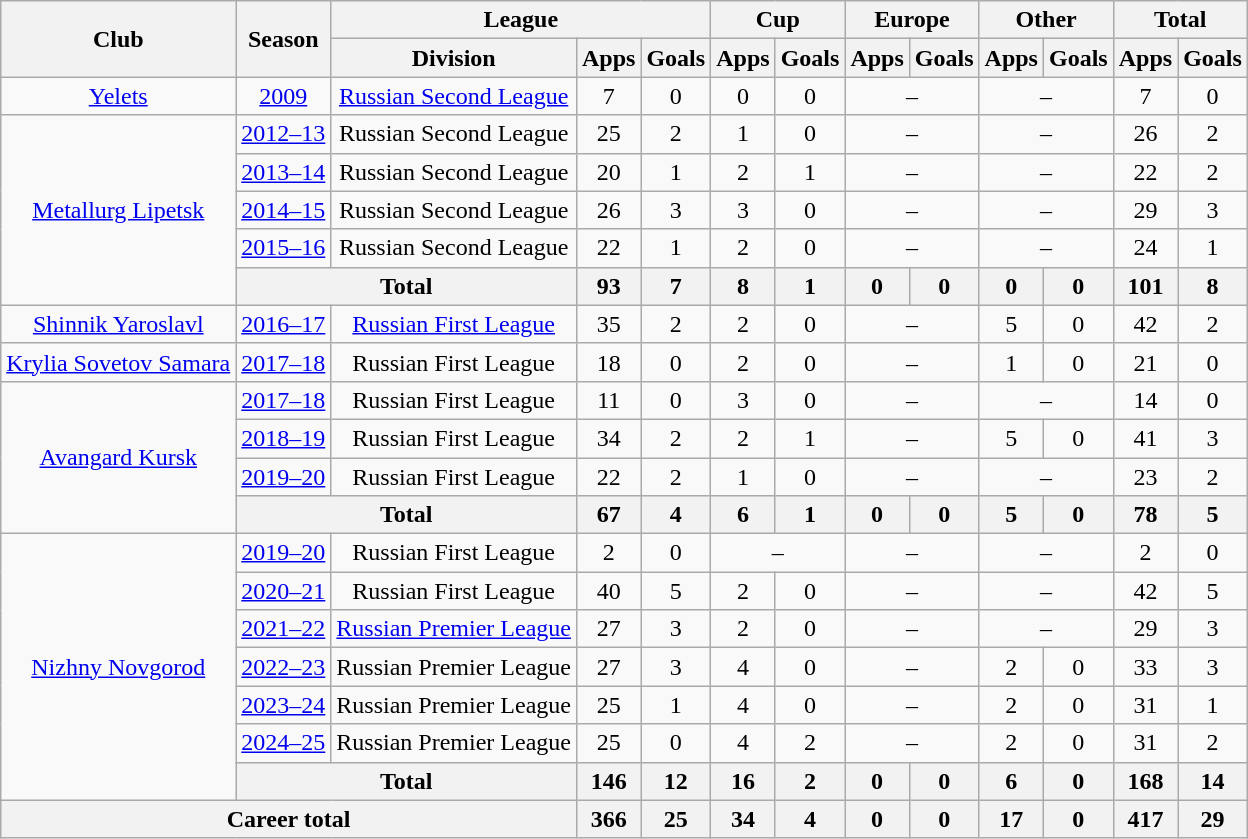<table class="wikitable" style="text-align: center;">
<tr>
<th rowspan="2">Club</th>
<th rowspan="2">Season</th>
<th colspan="3">League</th>
<th colspan="2">Cup</th>
<th colspan="2">Europe</th>
<th colspan="2">Other</th>
<th colspan="2">Total</th>
</tr>
<tr>
<th>Division</th>
<th>Apps</th>
<th>Goals</th>
<th>Apps</th>
<th>Goals</th>
<th>Apps</th>
<th>Goals</th>
<th>Apps</th>
<th>Goals</th>
<th>Apps</th>
<th>Goals</th>
</tr>
<tr>
<td><a href='#'>Yelets</a></td>
<td><a href='#'>2009</a></td>
<td><a href='#'>Russian Second League</a></td>
<td>7</td>
<td>0</td>
<td>0</td>
<td>0</td>
<td colspan=2>–</td>
<td colspan=2>–</td>
<td>7</td>
<td>0</td>
</tr>
<tr>
<td rowspan="5"><a href='#'>Metallurg Lipetsk</a></td>
<td><a href='#'>2012–13</a></td>
<td>Russian Second League</td>
<td>25</td>
<td>2</td>
<td>1</td>
<td>0</td>
<td colspan=2>–</td>
<td colspan=2>–</td>
<td>26</td>
<td>2</td>
</tr>
<tr>
<td><a href='#'>2013–14</a></td>
<td>Russian Second League</td>
<td>20</td>
<td>1</td>
<td>2</td>
<td>1</td>
<td colspan=2>–</td>
<td colspan=2>–</td>
<td>22</td>
<td>2</td>
</tr>
<tr>
<td><a href='#'>2014–15</a></td>
<td>Russian Second League</td>
<td>26</td>
<td>3</td>
<td>3</td>
<td>0</td>
<td colspan=2>–</td>
<td colspan=2>–</td>
<td>29</td>
<td>3</td>
</tr>
<tr>
<td><a href='#'>2015–16</a></td>
<td>Russian Second League</td>
<td>22</td>
<td>1</td>
<td>2</td>
<td>0</td>
<td colspan=2>–</td>
<td colspan=2>–</td>
<td>24</td>
<td>1</td>
</tr>
<tr>
<th colspan=2>Total</th>
<th>93</th>
<th>7</th>
<th>8</th>
<th>1</th>
<th>0</th>
<th>0</th>
<th>0</th>
<th>0</th>
<th>101</th>
<th>8</th>
</tr>
<tr>
<td><a href='#'>Shinnik Yaroslavl</a></td>
<td><a href='#'>2016–17</a></td>
<td><a href='#'>Russian First League</a></td>
<td>35</td>
<td>2</td>
<td>2</td>
<td>0</td>
<td colspan=2>–</td>
<td>5</td>
<td>0</td>
<td>42</td>
<td>2</td>
</tr>
<tr>
<td><a href='#'>Krylia Sovetov Samara</a></td>
<td><a href='#'>2017–18</a></td>
<td>Russian First League</td>
<td>18</td>
<td>0</td>
<td>2</td>
<td>0</td>
<td colspan=2>–</td>
<td>1</td>
<td>0</td>
<td>21</td>
<td>0</td>
</tr>
<tr>
<td rowspan="4"><a href='#'>Avangard Kursk</a></td>
<td><a href='#'>2017–18</a></td>
<td>Russian First League</td>
<td>11</td>
<td>0</td>
<td>3</td>
<td>0</td>
<td colspan=2>–</td>
<td colspan=2>–</td>
<td>14</td>
<td>0</td>
</tr>
<tr>
<td><a href='#'>2018–19</a></td>
<td>Russian First League</td>
<td>34</td>
<td>2</td>
<td>2</td>
<td>1</td>
<td colspan=2>–</td>
<td>5</td>
<td>0</td>
<td>41</td>
<td>3</td>
</tr>
<tr>
<td><a href='#'>2019–20</a></td>
<td>Russian First League</td>
<td>22</td>
<td>2</td>
<td>1</td>
<td>0</td>
<td colspan=2>–</td>
<td colspan=2>–</td>
<td>23</td>
<td>2</td>
</tr>
<tr>
<th colspan=2>Total</th>
<th>67</th>
<th>4</th>
<th>6</th>
<th>1</th>
<th>0</th>
<th>0</th>
<th>5</th>
<th>0</th>
<th>78</th>
<th>5</th>
</tr>
<tr>
<td rowspan="7"><a href='#'>Nizhny Novgorod</a></td>
<td><a href='#'>2019–20</a></td>
<td>Russian First League</td>
<td>2</td>
<td>0</td>
<td colspan=2>–</td>
<td colspan=2>–</td>
<td colspan=2>–</td>
<td>2</td>
<td>0</td>
</tr>
<tr>
<td><a href='#'>2020–21</a></td>
<td>Russian First League</td>
<td>40</td>
<td>5</td>
<td>2</td>
<td>0</td>
<td colspan=2>–</td>
<td colspan=2>–</td>
<td>42</td>
<td>5</td>
</tr>
<tr>
<td><a href='#'>2021–22</a></td>
<td><a href='#'>Russian Premier League</a></td>
<td>27</td>
<td>3</td>
<td>2</td>
<td>0</td>
<td colspan=2>–</td>
<td colspan=2>–</td>
<td>29</td>
<td>3</td>
</tr>
<tr>
<td><a href='#'>2022–23</a></td>
<td>Russian Premier League</td>
<td>27</td>
<td>3</td>
<td>4</td>
<td>0</td>
<td colspan=2>–</td>
<td>2</td>
<td>0</td>
<td>33</td>
<td>3</td>
</tr>
<tr>
<td><a href='#'>2023–24</a></td>
<td>Russian Premier League</td>
<td>25</td>
<td>1</td>
<td>4</td>
<td>0</td>
<td colspan=2>–</td>
<td>2</td>
<td>0</td>
<td>31</td>
<td>1</td>
</tr>
<tr>
<td><a href='#'>2024–25</a></td>
<td>Russian Premier League</td>
<td>25</td>
<td>0</td>
<td>4</td>
<td>2</td>
<td colspan=2>–</td>
<td>2</td>
<td>0</td>
<td>31</td>
<td>2</td>
</tr>
<tr>
<th colspan="2">Total</th>
<th>146</th>
<th>12</th>
<th>16</th>
<th>2</th>
<th>0</th>
<th>0</th>
<th>6</th>
<th>0</th>
<th>168</th>
<th>14</th>
</tr>
<tr>
<th colspan="3">Career total</th>
<th>366</th>
<th>25</th>
<th>34</th>
<th>4</th>
<th>0</th>
<th>0</th>
<th>17</th>
<th>0</th>
<th>417</th>
<th>29</th>
</tr>
</table>
